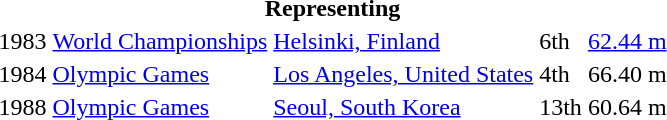<table>
<tr>
<th colspan="5">Representing </th>
</tr>
<tr>
<td>1983</td>
<td><a href='#'>World Championships</a></td>
<td><a href='#'>Helsinki, Finland</a></td>
<td>6th</td>
<td><a href='#'>62.44 m</a></td>
</tr>
<tr>
<td>1984</td>
<td><a href='#'>Olympic Games</a></td>
<td><a href='#'>Los Angeles, United States</a></td>
<td>4th</td>
<td>66.40 m</td>
</tr>
<tr>
<td>1988</td>
<td><a href='#'>Olympic Games</a></td>
<td><a href='#'>Seoul, South Korea</a></td>
<td>13th</td>
<td>60.64 m</td>
</tr>
</table>
